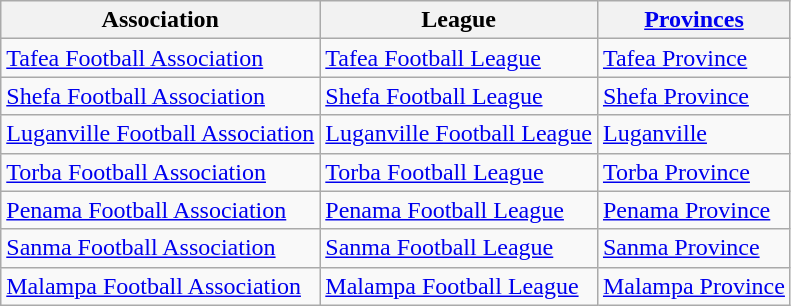<table class="wikitable">
<tr>
<th>Association</th>
<th>League</th>
<th><a href='#'>Provinces</a></th>
</tr>
<tr>
<td><a href='#'>Tafea Football Association</a></td>
<td><a href='#'>Tafea Football League</a></td>
<td><a href='#'>Tafea Province</a></td>
</tr>
<tr>
<td><a href='#'>Shefa Football Association</a></td>
<td><a href='#'>Shefa Football League</a></td>
<td><a href='#'>Shefa Province</a></td>
</tr>
<tr>
<td><a href='#'>Luganville Football Association</a></td>
<td><a href='#'>Luganville Football League</a></td>
<td><a href='#'>Luganville</a></td>
</tr>
<tr>
<td><a href='#'>Torba Football Association</a></td>
<td><a href='#'>Torba Football League</a></td>
<td><a href='#'>Torba Province</a></td>
</tr>
<tr>
<td><a href='#'>Penama Football Association</a></td>
<td><a href='#'>Penama Football League</a></td>
<td><a href='#'>Penama Province</a></td>
</tr>
<tr>
<td><a href='#'>Sanma Football Association</a></td>
<td><a href='#'>Sanma Football League</a></td>
<td><a href='#'>Sanma Province</a></td>
</tr>
<tr>
<td><a href='#'>Malampa Football Association</a></td>
<td><a href='#'>Malampa Football League</a></td>
<td><a href='#'>Malampa Province</a></td>
</tr>
</table>
